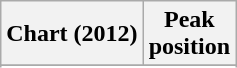<table class="wikitable plainrowheaders sortable">
<tr>
<th>Chart (2012)</th>
<th>Peak<br>position</th>
</tr>
<tr>
</tr>
<tr>
</tr>
<tr>
</tr>
</table>
